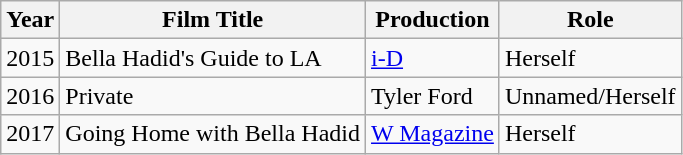<table class="wikitable">
<tr>
<th>Year</th>
<th>Film Title</th>
<th>Production</th>
<th>Role</th>
</tr>
<tr>
<td>2015</td>
<td>Bella Hadid's Guide to LA</td>
<td><a href='#'>i-D</a></td>
<td>Herself</td>
</tr>
<tr>
<td>2016</td>
<td>Private</td>
<td>Tyler Ford</td>
<td>Unnamed/Herself</td>
</tr>
<tr>
<td>2017</td>
<td>Going Home with Bella Hadid</td>
<td><a href='#'>W Magazine</a></td>
<td>Herself</td>
</tr>
</table>
